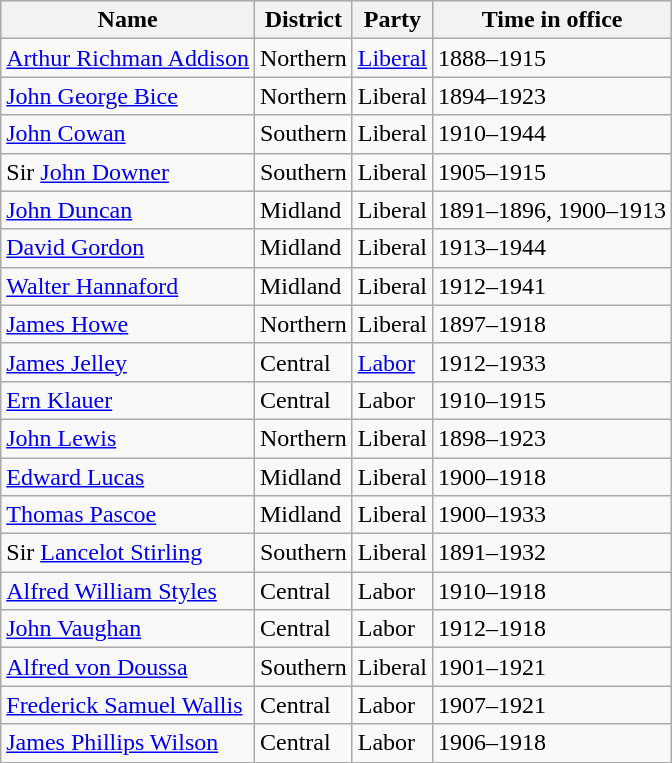<table class="wikitable sortable">
<tr>
<th>Name</th>
<th>District</th>
<th>Party</th>
<th>Time in office</th>
</tr>
<tr>
<td><a href='#'>Arthur Richman Addison</a></td>
<td>Northern</td>
<td><a href='#'>Liberal</a></td>
<td>1888–1915</td>
</tr>
<tr>
<td><a href='#'>John George Bice</a></td>
<td>Northern</td>
<td>Liberal</td>
<td>1894–1923</td>
</tr>
<tr>
<td><a href='#'>John Cowan</a></td>
<td>Southern</td>
<td>Liberal</td>
<td>1910–1944</td>
</tr>
<tr>
<td>Sir <a href='#'>John Downer</a></td>
<td>Southern</td>
<td>Liberal</td>
<td>1905–1915</td>
</tr>
<tr>
<td><a href='#'>John Duncan</a> </td>
<td>Midland</td>
<td>Liberal</td>
<td>1891–1896, 1900–1913</td>
</tr>
<tr>
<td><a href='#'>David Gordon</a> </td>
<td>Midland</td>
<td>Liberal</td>
<td>1913–1944</td>
</tr>
<tr>
<td><a href='#'>Walter Hannaford</a></td>
<td>Midland</td>
<td>Liberal</td>
<td>1912–1941</td>
</tr>
<tr>
<td><a href='#'>James Howe</a></td>
<td>Northern</td>
<td>Liberal</td>
<td>1897–1918</td>
</tr>
<tr>
<td><a href='#'>James Jelley</a></td>
<td>Central</td>
<td><a href='#'>Labor</a></td>
<td>1912–1933</td>
</tr>
<tr>
<td><a href='#'>Ern Klauer</a></td>
<td>Central</td>
<td>Labor</td>
<td>1910–1915</td>
</tr>
<tr>
<td><a href='#'>John Lewis</a></td>
<td>Northern</td>
<td>Liberal</td>
<td>1898–1923</td>
</tr>
<tr>
<td><a href='#'>Edward Lucas</a></td>
<td>Midland</td>
<td>Liberal</td>
<td>1900–1918</td>
</tr>
<tr>
<td><a href='#'>Thomas Pascoe</a></td>
<td>Midland</td>
<td>Liberal</td>
<td>1900–1933</td>
</tr>
<tr>
<td>Sir <a href='#'>Lancelot Stirling</a></td>
<td>Southern</td>
<td>Liberal</td>
<td>1891–1932</td>
</tr>
<tr>
<td><a href='#'>Alfred William Styles</a></td>
<td>Central</td>
<td>Labor</td>
<td>1910–1918</td>
</tr>
<tr>
<td><a href='#'>John Vaughan</a></td>
<td>Central</td>
<td>Labor</td>
<td>1912–1918</td>
</tr>
<tr>
<td><a href='#'>Alfred von Doussa</a></td>
<td>Southern</td>
<td>Liberal</td>
<td>1901–1921</td>
</tr>
<tr>
<td><a href='#'>Frederick Samuel Wallis</a></td>
<td>Central</td>
<td>Labor</td>
<td>1907–1921</td>
</tr>
<tr>
<td><a href='#'>James Phillips Wilson</a></td>
<td>Central</td>
<td>Labor</td>
<td>1906–1918</td>
</tr>
</table>
